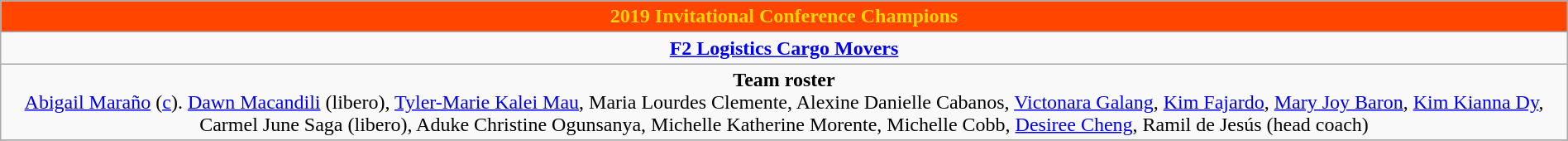<table class=wikitable style="text-align:center; margin:auto;">
<tr>
<th style="background:#FF4500; color:#FFD700;">2019 Invitational Conference Champions</th>
</tr>
<tr>
<td><strong><a href='#'>F2 Logistics Cargo Movers</a></strong></td>
</tr>
<tr>
<td><strong>Team roster</strong> <br> <a href='#'>Abigail Maraño</a> (<a href='#'>c</a>). <a href='#'>Dawn Macandili</a> (libero), <a href='#'>Tyler-Marie Kalei Mau</a>, Maria Lourdes Clemente, Alexine Danielle Cabanos, <a href='#'>Victonara Galang</a>, <a href='#'>Kim Fajardo</a>, <a href='#'>Mary Joy Baron</a>, <a href='#'>Kim Kianna Dy</a>, Carmel June Saga (libero), Aduke Christine Ogunsanya, Michelle Katherine Morente, Michelle Cobb, <a href='#'>Desiree Cheng</a>, Ramil de Jesús (head coach)</td>
</tr>
<tr>
</tr>
</table>
